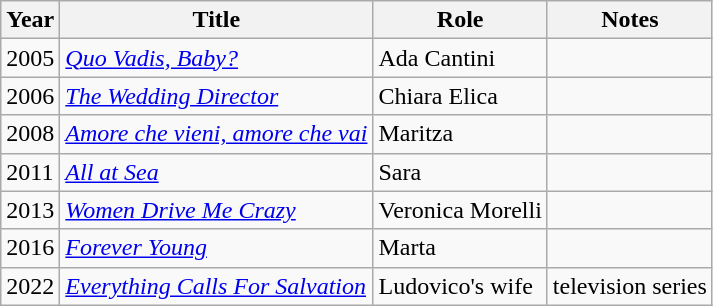<table class="wikitable sortable">
<tr>
<th>Year</th>
<th>Title</th>
<th>Role</th>
<th class="unsortable">Notes</th>
</tr>
<tr>
<td>2005</td>
<td><em><a href='#'>Quo Vadis, Baby?</a></em></td>
<td>Ada Cantini</td>
<td></td>
</tr>
<tr>
<td>2006</td>
<td><em><a href='#'>The Wedding Director</a></em></td>
<td>Chiara Elica</td>
<td></td>
</tr>
<tr>
<td>2008</td>
<td><em><a href='#'>Amore che vieni, amore che vai</a></em></td>
<td>Maritza</td>
<td></td>
</tr>
<tr>
<td>2011</td>
<td><em><a href='#'>All at Sea</a></em></td>
<td>Sara</td>
<td></td>
</tr>
<tr>
<td>2013</td>
<td><em><a href='#'>Women Drive Me Crazy</a></em></td>
<td>Veronica Morelli</td>
<td></td>
</tr>
<tr>
<td>2016</td>
<td><em><a href='#'>Forever Young</a></em></td>
<td>Marta</td>
<td></td>
</tr>
<tr>
<td>2022</td>
<td><em><a href='#'>Everything Calls For Salvation</a></em></td>
<td>Ludovico's wife</td>
<td>television series</td>
</tr>
</table>
